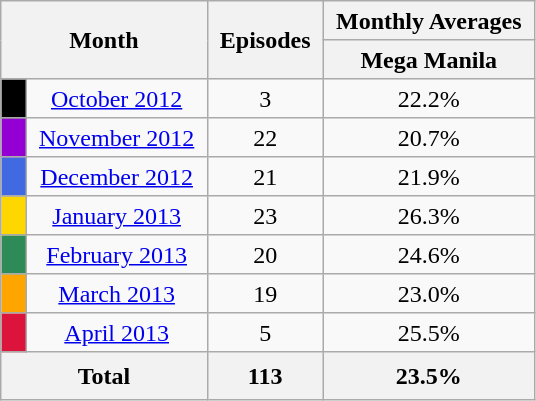<table class="wikitable plainrowheaders" style="text-align: center; line-height:25px">
<tr class="wikitable" style="text-align: center;">
<th colspan="2" rowspan="2" style="padding: 0 8px;">Month</th>
<th rowspan="2" style="padding: 0 8px;">Episodes</th>
<th colspan="2" style="padding: 0 8px;">Monthly Averages</th>
</tr>
<tr>
<th style="padding: 0 8px;">Mega Manila</th>
</tr>
<tr>
<td style="padding: 0 8px; background:#000000;"></td>
<td style="padding: 0 8px;" '><a href='#'>October 2012</a></td>
<td style="padding: 0 8px;">3</td>
<td style="padding: 0 8px;">22.2%</td>
</tr>
<tr>
<td style="padding: 0 8px; background:#9400D3;"></td>
<td style="padding: 0 8px;" '><a href='#'>November 2012</a></td>
<td style="padding: 0 8px;">22</td>
<td style="padding: 0 8px;">20.7%</td>
</tr>
<tr>
<td style="padding: 0 8px; background:#4169E1;"></td>
<td style="padding: 0 8px;" '><a href='#'>December 2012</a></td>
<td style="padding: 0 8px;">21</td>
<td style="padding: 0 8px;">21.9%</td>
</tr>
<tr>
<td style="padding: 0 8px; background:#FFD700;"></td>
<td style="padding: 0 8px;" '><a href='#'>January 2013</a></td>
<td style="padding: 0 8px;">23</td>
<td style="padding: 0 8px;">26.3%</td>
</tr>
<tr>
<td style="padding: 0 8px; background:#2E8B57;"></td>
<td style="padding: 0 8px;" '><a href='#'>February 2013</a></td>
<td style="padding: 0 8px;">20</td>
<td style="padding: 0 8px;">24.6%</td>
</tr>
<tr>
<td style="padding: 0 8px; background:#FFA500;"></td>
<td style="padding: 0 8px;" '><a href='#'>March 2013</a></td>
<td style="padding: 0 8px;">19</td>
<td style="padding: 0 8px;">23.0%</td>
</tr>
<tr>
<td style="padding: 0 8px; background:#DC143C;"></td>
<td style="padding: 0 8px;" '><a href='#'>April 2013</a></td>
<td style="padding: 0 8px;">5</td>
<td style="padding: 0 8px;">25.5%</td>
</tr>
<tr>
<th colspan="2">Total</th>
<th colspan="1">113</th>
<th colspan="2">23.5%</th>
</tr>
</table>
